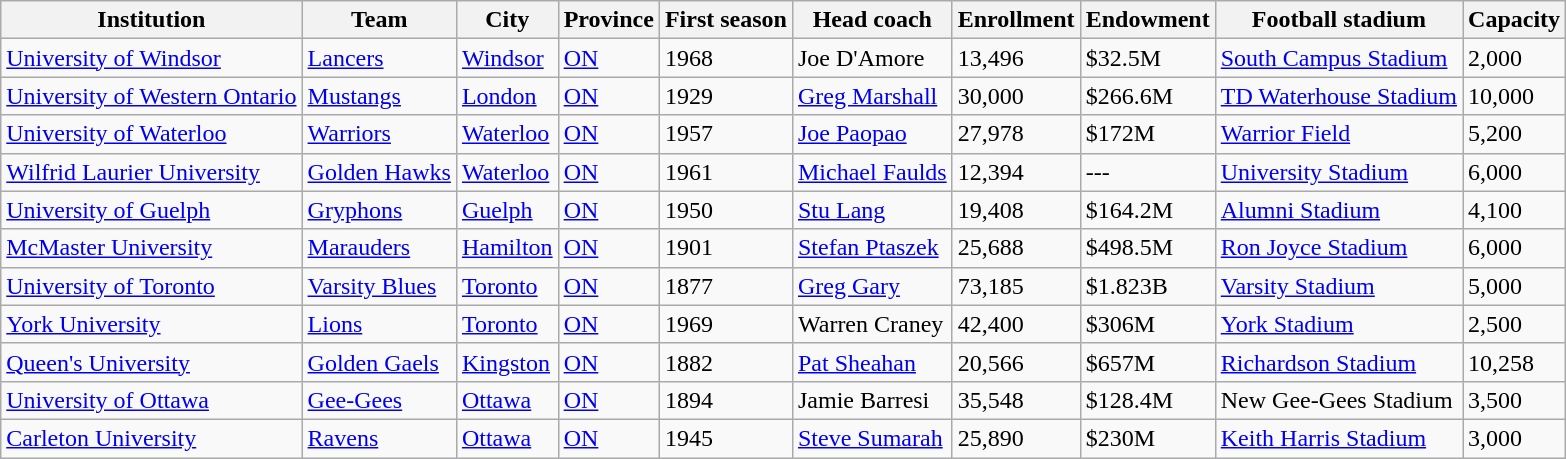<table class="wikitable">
<tr>
<th>Institution</th>
<th>Team</th>
<th>City</th>
<th>Province</th>
<th>First season</th>
<th>Head coach</th>
<th>Enrollment</th>
<th>Endowment</th>
<th>Football stadium</th>
<th>Capacity</th>
</tr>
<tr>
<td><a href='#'>University of Windsor</a></td>
<td><a href='#'>Lancers</a></td>
<td><a href='#'>Windsor</a></td>
<td><a href='#'>ON</a></td>
<td>1968</td>
<td>Joe D'Amore</td>
<td>13,496</td>
<td>$32.5M</td>
<td><a href='#'>South Campus Stadium</a></td>
<td>2,000</td>
</tr>
<tr>
<td><a href='#'>University of Western Ontario</a></td>
<td><a href='#'>Mustangs</a></td>
<td><a href='#'>London</a></td>
<td><a href='#'>ON</a></td>
<td>1929</td>
<td><a href='#'>Greg Marshall</a></td>
<td>30,000</td>
<td>$266.6M</td>
<td><a href='#'>TD Waterhouse Stadium</a></td>
<td>10,000</td>
</tr>
<tr>
<td><a href='#'>University of Waterloo</a></td>
<td><a href='#'>Warriors</a></td>
<td><a href='#'>Waterloo</a></td>
<td><a href='#'>ON</a></td>
<td>1957</td>
<td><a href='#'>Joe Paopao</a></td>
<td>27,978</td>
<td>$172M</td>
<td><a href='#'>Warrior Field</a></td>
<td>5,200</td>
</tr>
<tr>
<td><a href='#'>Wilfrid Laurier University</a></td>
<td><a href='#'>Golden Hawks</a></td>
<td><a href='#'>Waterloo</a></td>
<td><a href='#'>ON</a></td>
<td>1961</td>
<td><a href='#'>Michael Faulds</a></td>
<td>12,394</td>
<td>---</td>
<td><a href='#'>University Stadium</a></td>
<td>6,000</td>
</tr>
<tr>
<td><a href='#'>University of Guelph</a></td>
<td><a href='#'>Gryphons</a></td>
<td><a href='#'>Guelph</a></td>
<td><a href='#'>ON</a></td>
<td>1950</td>
<td><a href='#'>Stu Lang</a></td>
<td>19,408</td>
<td>$164.2M</td>
<td><a href='#'>Alumni Stadium</a></td>
<td>4,100</td>
</tr>
<tr>
<td><a href='#'>McMaster University</a></td>
<td><a href='#'>Marauders</a></td>
<td><a href='#'>Hamilton</a></td>
<td><a href='#'>ON</a></td>
<td>1901</td>
<td><a href='#'>Stefan Ptaszek</a></td>
<td>25,688</td>
<td>$498.5M</td>
<td><a href='#'>Ron Joyce Stadium</a></td>
<td>6,000</td>
</tr>
<tr>
<td><a href='#'>University of Toronto</a></td>
<td><a href='#'>Varsity Blues</a></td>
<td><a href='#'>Toronto</a></td>
<td><a href='#'>ON</a></td>
<td>1877</td>
<td><a href='#'>Greg Gary</a></td>
<td>73,185</td>
<td>$1.823B</td>
<td><a href='#'>Varsity Stadium</a></td>
<td>5,000</td>
</tr>
<tr>
<td><a href='#'>York University</a></td>
<td><a href='#'>Lions</a></td>
<td><a href='#'>Toronto</a></td>
<td><a href='#'>ON</a></td>
<td>1969</td>
<td>Warren Craney</td>
<td>42,400</td>
<td>$306M</td>
<td><a href='#'>York Stadium</a></td>
<td>2,500</td>
</tr>
<tr>
<td><a href='#'>Queen's University</a></td>
<td><a href='#'>Golden Gaels</a></td>
<td><a href='#'>Kingston</a></td>
<td><a href='#'>ON</a></td>
<td>1882</td>
<td><a href='#'>Pat Sheahan</a></td>
<td>20,566</td>
<td>$657M</td>
<td><a href='#'>Richardson Stadium</a></td>
<td>10,258</td>
</tr>
<tr>
<td><a href='#'>University of Ottawa</a></td>
<td><a href='#'>Gee-Gees</a></td>
<td><a href='#'>Ottawa</a></td>
<td><a href='#'>ON</a></td>
<td>1894</td>
<td>Jamie Barresi</td>
<td>35,548</td>
<td>$128.4M</td>
<td>New Gee-Gees Stadium</td>
<td>3,500</td>
</tr>
<tr>
<td><a href='#'>Carleton University</a></td>
<td><a href='#'>Ravens</a></td>
<td><a href='#'>Ottawa</a></td>
<td><a href='#'>ON</a></td>
<td>1945</td>
<td><a href='#'>Steve Sumarah</a></td>
<td>25,890</td>
<td>$230M</td>
<td><a href='#'>Keith Harris Stadium</a></td>
<td>3,000</td>
</tr>
</table>
